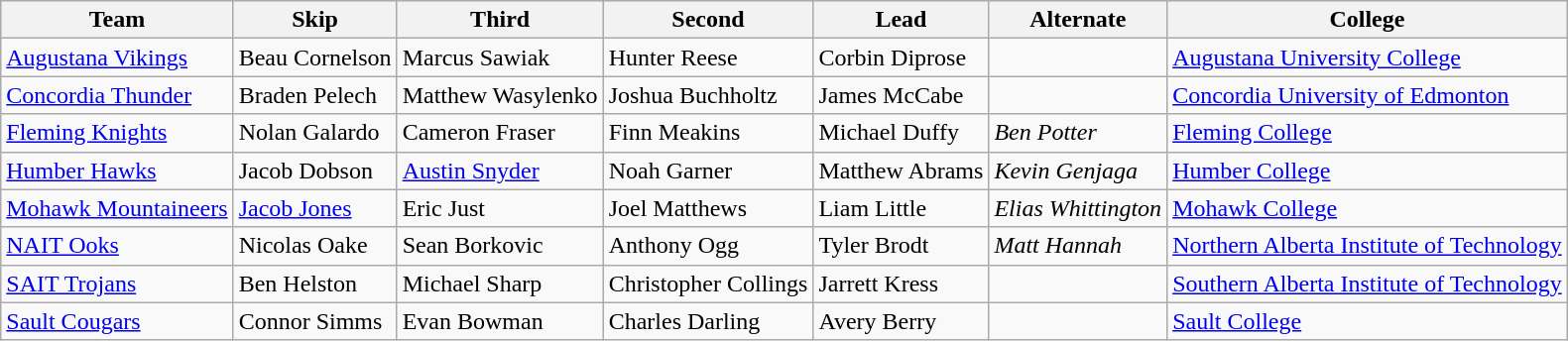<table class="wikitable">
<tr>
<th scope="col">Team</th>
<th scope="col">Skip</th>
<th scope="col">Third</th>
<th scope="col">Second</th>
<th scope="col">Lead</th>
<th scope="col">Alternate</th>
<th scope="col">College</th>
</tr>
<tr>
<td><a href='#'>Augustana Vikings</a></td>
<td>Beau Cornelson</td>
<td>Marcus Sawiak</td>
<td>Hunter Reese</td>
<td>Corbin Diprose</td>
<td></td>
<td> <a href='#'>Augustana University College</a></td>
</tr>
<tr>
<td><a href='#'>Concordia Thunder</a></td>
<td>Braden Pelech</td>
<td>Matthew Wasylenko</td>
<td>Joshua Buchholtz</td>
<td>James McCabe</td>
<td></td>
<td> <a href='#'>Concordia University of Edmonton</a></td>
</tr>
<tr>
<td><a href='#'>Fleming Knights</a></td>
<td>Nolan Galardo</td>
<td>Cameron Fraser</td>
<td>Finn Meakins</td>
<td>Michael Duffy</td>
<td><em>Ben Potter</em></td>
<td> <a href='#'>Fleming College</a></td>
</tr>
<tr>
<td><a href='#'>Humber Hawks</a></td>
<td>Jacob Dobson</td>
<td><a href='#'>Austin Snyder</a></td>
<td>Noah Garner</td>
<td>Matthew Abrams</td>
<td><em>Kevin Genjaga</em></td>
<td> <a href='#'>Humber College</a></td>
</tr>
<tr>
<td><a href='#'>Mohawk Mountaineers</a></td>
<td><a href='#'>Jacob Jones</a></td>
<td>Eric Just</td>
<td>Joel Matthews</td>
<td>Liam Little</td>
<td><em>Elias Whittington</em></td>
<td> <a href='#'>Mohawk College</a></td>
</tr>
<tr>
<td><a href='#'>NAIT Ooks</a></td>
<td>Nicolas Oake</td>
<td>Sean Borkovic</td>
<td>Anthony Ogg</td>
<td>Tyler Brodt</td>
<td><em>Matt Hannah</em></td>
<td> <a href='#'>Northern Alberta Institute of Technology</a></td>
</tr>
<tr>
<td><a href='#'>SAIT Trojans</a></td>
<td>Ben Helston</td>
<td>Michael Sharp</td>
<td>Christopher Collings</td>
<td>Jarrett Kress</td>
<td></td>
<td> <a href='#'>Southern Alberta Institute of Technology</a></td>
</tr>
<tr>
<td><a href='#'>Sault Cougars</a></td>
<td>Connor Simms</td>
<td>Evan Bowman</td>
<td>Charles Darling</td>
<td>Avery Berry</td>
<td></td>
<td> <a href='#'>Sault College</a></td>
</tr>
</table>
